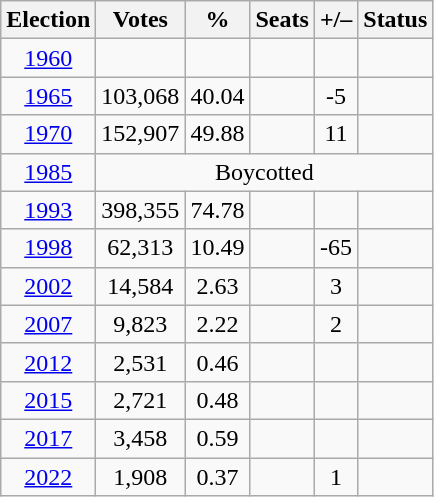<table class=wikitable style=text-align:center>
<tr>
<th>Election</th>
<th>Votes</th>
<th>%</th>
<th>Seats</th>
<th>+/–</th>
<th>Status</th>
</tr>
<tr>
<td><a href='#'>1960</a></td>
<td></td>
<td></td>
<td></td>
<td></td>
<td></td>
</tr>
<tr>
<td><a href='#'>1965</a></td>
<td>103,068</td>
<td>40.04</td>
<td></td>
<td>-5</td>
<td></td>
</tr>
<tr>
<td><a href='#'>1970</a></td>
<td>152,907</td>
<td>49.88</td>
<td></td>
<td>11</td>
<td></td>
</tr>
<tr>
<td><a href='#'>1985</a></td>
<td colspan=5 align="center">Boycotted</td>
</tr>
<tr>
<td><a href='#'>1993</a></td>
<td>398,355</td>
<td>74.78</td>
<td></td>
<td></td>
<td></td>
</tr>
<tr>
<td><a href='#'>1998</a></td>
<td>62,313</td>
<td>10.49</td>
<td></td>
<td>-65</td>
<td></td>
</tr>
<tr>
<td><a href='#'>2002</a></td>
<td>14,584</td>
<td>2.63</td>
<td></td>
<td>3</td>
<td></td>
</tr>
<tr>
<td><a href='#'>2007</a></td>
<td>9,823</td>
<td>2.22</td>
<td></td>
<td>2</td>
<td></td>
</tr>
<tr>
<td><a href='#'>2012</a></td>
<td>2,531</td>
<td>0.46</td>
<td></td>
<td></td>
<td></td>
</tr>
<tr>
<td><a href='#'>2015</a></td>
<td>2,721</td>
<td>0.48</td>
<td></td>
<td></td>
<td></td>
</tr>
<tr>
<td><a href='#'>2017</a></td>
<td>3,458</td>
<td>0.59</td>
<td></td>
<td></td>
<td></td>
</tr>
<tr>
<td><a href='#'>2022</a></td>
<td>1,908</td>
<td>0.37</td>
<td></td>
<td> 1</td>
<td></td>
</tr>
</table>
